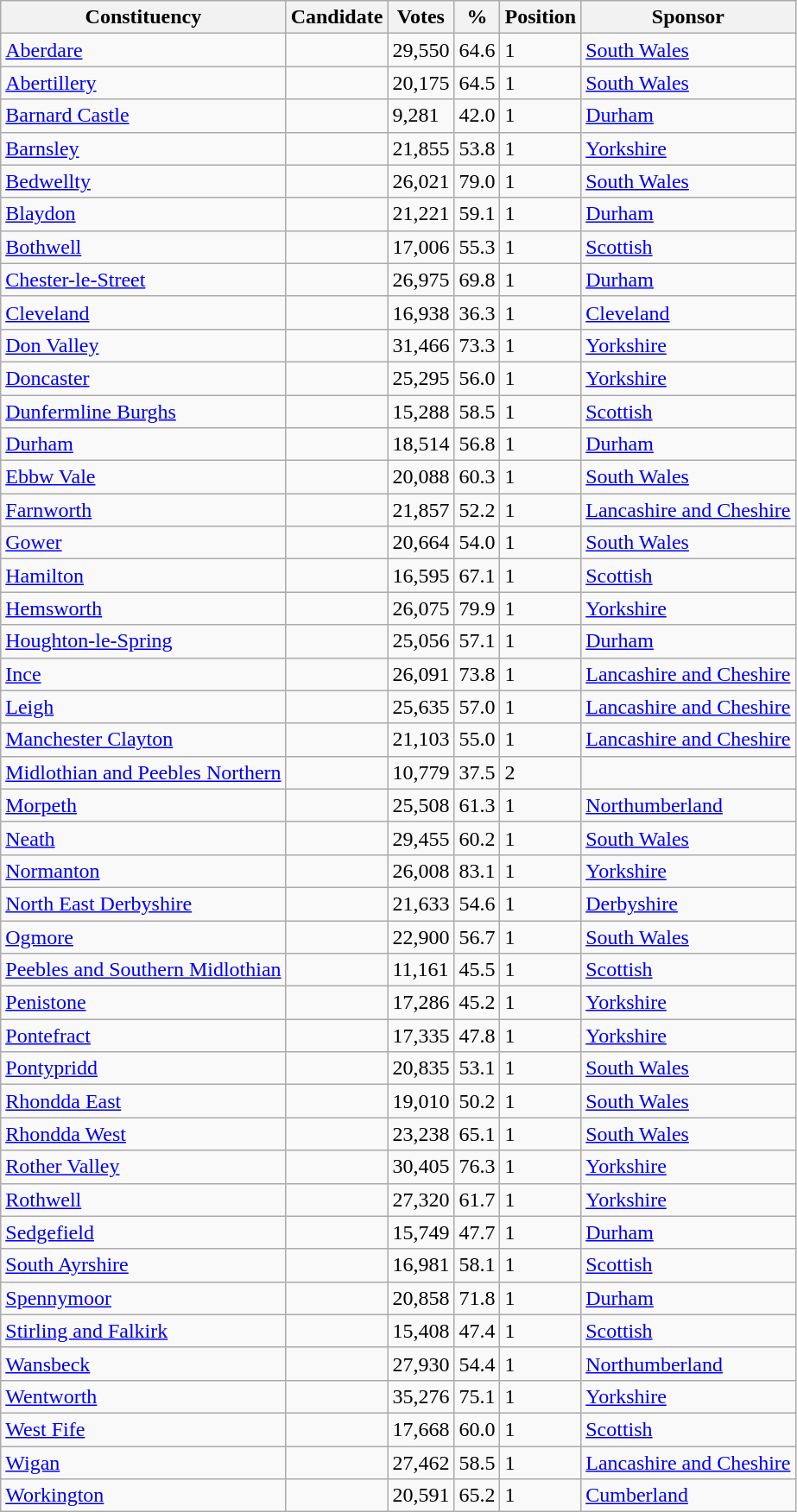<table class="wikitable sortable">
<tr>
<th>Constituency</th>
<th>Candidate</th>
<th>Votes</th>
<th>%</th>
<th>Position</th>
<th>Sponsor</th>
</tr>
<tr>
<td><a href='#'>Aberdare</a></td>
<td></td>
<td>29,550</td>
<td>64.6</td>
<td>1</td>
<td><a href='#'>South Wales</a></td>
</tr>
<tr>
<td><a href='#'>Abertillery</a></td>
<td></td>
<td>20,175</td>
<td>64.5</td>
<td>1</td>
<td><a href='#'>South Wales</a></td>
</tr>
<tr>
<td><a href='#'>Barnard Castle</a></td>
<td></td>
<td>9,281</td>
<td>42.0</td>
<td>1</td>
<td><a href='#'>Durham</a></td>
</tr>
<tr>
<td><a href='#'>Barnsley</a></td>
<td></td>
<td>21,855</td>
<td>53.8</td>
<td>1</td>
<td><a href='#'>Yorkshire</a></td>
</tr>
<tr>
<td><a href='#'>Bedwellty</a></td>
<td></td>
<td>26,021</td>
<td>79.0</td>
<td>1</td>
<td><a href='#'>South Wales</a></td>
</tr>
<tr>
<td><a href='#'>Blaydon</a></td>
<td></td>
<td>21,221</td>
<td>59.1</td>
<td>1</td>
<td><a href='#'>Durham</a></td>
</tr>
<tr>
<td><a href='#'>Bothwell</a></td>
<td></td>
<td>17,006</td>
<td>55.3</td>
<td>1</td>
<td><a href='#'>Scottish</a></td>
</tr>
<tr>
<td><a href='#'>Chester-le-Street</a></td>
<td></td>
<td>26,975</td>
<td>69.8</td>
<td>1</td>
<td><a href='#'>Durham</a></td>
</tr>
<tr>
<td><a href='#'>Cleveland</a></td>
<td></td>
<td>16,938</td>
<td>36.3</td>
<td>1</td>
<td><a href='#'>Cleveland</a></td>
</tr>
<tr>
<td><a href='#'>Don Valley</a></td>
<td></td>
<td>31,466</td>
<td>73.3</td>
<td>1</td>
<td><a href='#'>Yorkshire</a></td>
</tr>
<tr>
<td><a href='#'>Doncaster</a></td>
<td></td>
<td>25,295</td>
<td>56.0</td>
<td>1</td>
<td><a href='#'>Yorkshire</a></td>
</tr>
<tr>
<td><a href='#'>Dunfermline Burghs</a></td>
<td></td>
<td>15,288</td>
<td>58.5</td>
<td>1</td>
<td><a href='#'>Scottish</a></td>
</tr>
<tr>
<td><a href='#'>Durham</a></td>
<td></td>
<td>18,514</td>
<td>56.8</td>
<td>1</td>
<td><a href='#'>Durham</a></td>
</tr>
<tr>
<td><a href='#'>Ebbw Vale</a></td>
<td></td>
<td>20,088</td>
<td>60.3</td>
<td>1</td>
<td><a href='#'>South Wales</a></td>
</tr>
<tr>
<td><a href='#'>Farnworth</a></td>
<td></td>
<td>21,857</td>
<td>52.2</td>
<td>1</td>
<td><a href='#'>Lancashire and Cheshire</a></td>
</tr>
<tr>
<td><a href='#'>Gower</a></td>
<td></td>
<td>20,664</td>
<td>54.0</td>
<td>1</td>
<td><a href='#'>South Wales</a></td>
</tr>
<tr>
<td><a href='#'>Hamilton</a></td>
<td></td>
<td>16,595</td>
<td>67.1</td>
<td>1</td>
<td><a href='#'>Scottish</a></td>
</tr>
<tr>
<td><a href='#'>Hemsworth</a></td>
<td></td>
<td>26,075</td>
<td>79.9</td>
<td>1</td>
<td><a href='#'>Yorkshire</a></td>
</tr>
<tr>
<td><a href='#'>Houghton-le-Spring</a></td>
<td></td>
<td>25,056</td>
<td>57.1</td>
<td>1</td>
<td><a href='#'>Durham</a></td>
</tr>
<tr>
<td><a href='#'>Ince</a></td>
<td></td>
<td>26,091</td>
<td>73.8</td>
<td>1</td>
<td><a href='#'>Lancashire and Cheshire</a></td>
</tr>
<tr>
<td><a href='#'>Leigh</a></td>
<td></td>
<td>25,635</td>
<td>57.0</td>
<td>1</td>
<td><a href='#'>Lancashire and Cheshire</a></td>
</tr>
<tr>
<td><a href='#'>Manchester Clayton</a></td>
<td></td>
<td>21,103</td>
<td>55.0</td>
<td>1</td>
<td><a href='#'>Lancashire and Cheshire</a></td>
</tr>
<tr>
<td><a href='#'>Midlothian and Peebles Northern</a></td>
<td></td>
<td>10,779</td>
<td>37.5</td>
<td>2</td>
</tr>
<tr>
<td><a href='#'>Morpeth</a></td>
<td></td>
<td>25,508</td>
<td>61.3</td>
<td>1</td>
<td><a href='#'>Northumberland</a></td>
</tr>
<tr>
<td><a href='#'>Neath</a></td>
<td></td>
<td>29,455</td>
<td>60.2</td>
<td>1</td>
<td><a href='#'>South Wales</a></td>
</tr>
<tr>
<td><a href='#'>Normanton</a></td>
<td></td>
<td>26,008</td>
<td>83.1</td>
<td>1</td>
<td><a href='#'>Yorkshire</a></td>
</tr>
<tr>
<td><a href='#'>North East Derbyshire</a></td>
<td></td>
<td>21,633</td>
<td>54.6</td>
<td>1</td>
<td><a href='#'>Derbyshire</a></td>
</tr>
<tr>
<td><a href='#'>Ogmore</a></td>
<td></td>
<td>22,900</td>
<td>56.7</td>
<td>1</td>
<td><a href='#'>South Wales</a></td>
</tr>
<tr>
<td><a href='#'>Peebles and Southern Midlothian</a></td>
<td></td>
<td>11,161</td>
<td>45.5</td>
<td>1</td>
<td><a href='#'>Scottish</a></td>
</tr>
<tr>
<td><a href='#'>Penistone</a></td>
<td></td>
<td>17,286</td>
<td>45.2</td>
<td>1</td>
<td><a href='#'>Yorkshire</a></td>
</tr>
<tr>
<td><a href='#'>Pontefract</a></td>
<td></td>
<td>17,335</td>
<td>47.8</td>
<td>1</td>
<td><a href='#'>Yorkshire</a></td>
</tr>
<tr>
<td><a href='#'>Pontypridd</a></td>
<td></td>
<td>20,835</td>
<td>53.1</td>
<td>1</td>
<td><a href='#'>South Wales</a></td>
</tr>
<tr>
<td><a href='#'>Rhondda East</a></td>
<td></td>
<td>19,010</td>
<td>50.2</td>
<td>1</td>
<td><a href='#'>South Wales</a></td>
</tr>
<tr>
<td><a href='#'>Rhondda West</a></td>
<td></td>
<td>23,238</td>
<td>65.1</td>
<td>1</td>
<td><a href='#'>South Wales</a></td>
</tr>
<tr>
<td><a href='#'>Rother Valley</a></td>
<td></td>
<td>30,405</td>
<td>76.3</td>
<td>1</td>
<td><a href='#'>Yorkshire</a></td>
</tr>
<tr>
<td><a href='#'>Rothwell</a></td>
<td></td>
<td>27,320</td>
<td>61.7</td>
<td>1</td>
<td><a href='#'>Yorkshire</a></td>
</tr>
<tr>
<td><a href='#'>Sedgefield</a></td>
<td></td>
<td>15,749</td>
<td>47.7</td>
<td>1</td>
<td><a href='#'>Durham</a></td>
</tr>
<tr>
<td><a href='#'>South Ayrshire</a></td>
<td></td>
<td>16,981</td>
<td>58.1</td>
<td>1</td>
<td><a href='#'>Scottish</a></td>
</tr>
<tr>
<td><a href='#'>Spennymoor</a></td>
<td></td>
<td>20,858</td>
<td>71.8</td>
<td>1</td>
<td><a href='#'>Durham</a></td>
</tr>
<tr>
<td><a href='#'>Stirling and Falkirk</a></td>
<td></td>
<td>15,408</td>
<td>47.4</td>
<td>1</td>
<td><a href='#'>Scottish</a></td>
</tr>
<tr>
<td><a href='#'>Wansbeck</a></td>
<td></td>
<td>27,930</td>
<td>54.4</td>
<td>1</td>
<td><a href='#'>Northumberland</a></td>
</tr>
<tr>
<td><a href='#'>Wentworth</a></td>
<td></td>
<td>35,276</td>
<td>75.1</td>
<td>1</td>
<td><a href='#'>Yorkshire</a></td>
</tr>
<tr>
<td><a href='#'>West Fife</a></td>
<td></td>
<td>17,668</td>
<td>60.0</td>
<td>1</td>
<td><a href='#'>Scottish</a></td>
</tr>
<tr>
<td><a href='#'>Wigan</a></td>
<td></td>
<td>27,462</td>
<td>58.5</td>
<td>1</td>
<td><a href='#'>Lancashire and Cheshire</a></td>
</tr>
<tr>
<td><a href='#'>Workington</a></td>
<td></td>
<td>20,591</td>
<td>65.2</td>
<td>1</td>
<td><a href='#'>Cumberland</a></td>
</tr>
</table>
